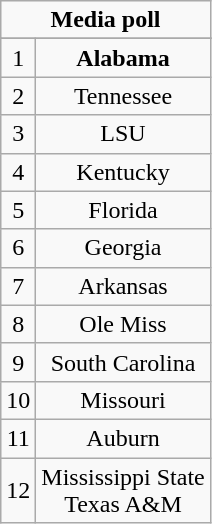<table class="wikitable">
<tr align="center">
<td align="center" Colspan="3"><strong>Media poll</strong></td>
</tr>
<tr align="center">
</tr>
<tr align="center">
<td>1</td>
<td><strong>Alabama</strong></td>
</tr>
<tr align="center">
<td>2</td>
<td>Tennessee</td>
</tr>
<tr align="center">
<td>3</td>
<td>LSU</td>
</tr>
<tr align="center">
<td>4</td>
<td>Kentucky</td>
</tr>
<tr align="center">
<td>5</td>
<td>Florida</td>
</tr>
<tr align="center">
<td>6</td>
<td>Georgia</td>
</tr>
<tr align="center">
<td>7</td>
<td>Arkansas</td>
</tr>
<tr align="center">
<td>8</td>
<td>Ole Miss</td>
</tr>
<tr align="center">
<td>9</td>
<td>South Carolina</td>
</tr>
<tr align="center">
<td>10</td>
<td>Missouri</td>
</tr>
<tr align="center">
<td>11</td>
<td>Auburn</td>
</tr>
<tr align="center">
<td>12</td>
<td>Mississippi State<br>Texas A&M</td>
</tr>
</table>
